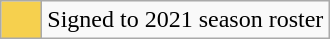<table class=wikitable>
<tr>
<td style="background:#f6d04e; width:20px; em"></td>
<td>Signed to 2021 season roster</td>
</tr>
</table>
